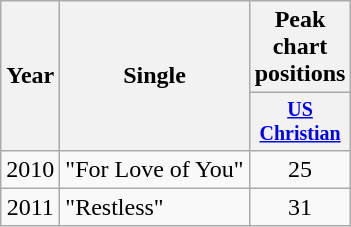<table class="wikitable" style="text-align:center;">
<tr>
<th rowspan=2>Year</th>
<th rowspan=2>Single</th>
<th colspan=6>Peak chart positions</th>
</tr>
<tr style="font-size:smaller;">
<th width=40><a href='#'>US Christian</a></th>
</tr>
<tr>
<td>2010</td>
<td align="left">"For Love of You"</td>
<td>25</td>
</tr>
<tr>
<td>2011</td>
<td align="left">"Restless"</td>
<td>31</td>
</tr>
</table>
